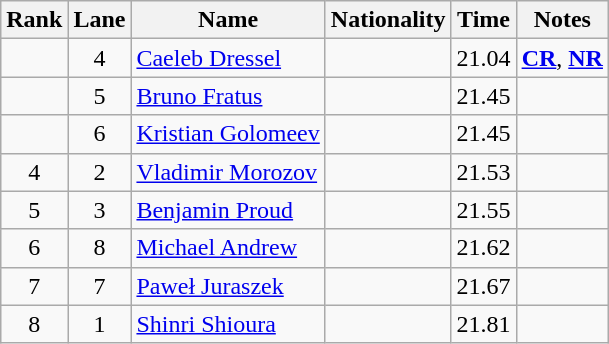<table class="wikitable sortable" style="text-align:center">
<tr>
<th>Rank</th>
<th>Lane</th>
<th>Name</th>
<th>Nationality</th>
<th>Time</th>
<th>Notes</th>
</tr>
<tr>
<td></td>
<td>4</td>
<td align=left><a href='#'>Caeleb Dressel</a></td>
<td align=left></td>
<td>21.04</td>
<td><strong><a href='#'>CR</a></strong>, <strong><a href='#'>NR</a></strong></td>
</tr>
<tr>
<td></td>
<td>5</td>
<td align=left><a href='#'>Bruno Fratus</a></td>
<td align=left></td>
<td>21.45</td>
<td></td>
</tr>
<tr>
<td></td>
<td>6</td>
<td align=left><a href='#'>Kristian Golomeev</a></td>
<td align=left></td>
<td>21.45</td>
<td></td>
</tr>
<tr>
<td>4</td>
<td>2</td>
<td align=left><a href='#'>Vladimir Morozov</a></td>
<td align=left></td>
<td>21.53</td>
<td></td>
</tr>
<tr>
<td>5</td>
<td>3</td>
<td align=left><a href='#'>Benjamin Proud</a></td>
<td align=left></td>
<td>21.55</td>
<td></td>
</tr>
<tr>
<td>6</td>
<td>8</td>
<td align=left><a href='#'>Michael Andrew</a></td>
<td align=left></td>
<td>21.62</td>
<td></td>
</tr>
<tr>
<td>7</td>
<td>7</td>
<td align=left><a href='#'>Paweł Juraszek</a></td>
<td align=left></td>
<td>21.67</td>
<td></td>
</tr>
<tr>
<td>8</td>
<td>1</td>
<td align=left><a href='#'>Shinri Shioura</a></td>
<td align=left></td>
<td>21.81</td>
<td></td>
</tr>
</table>
